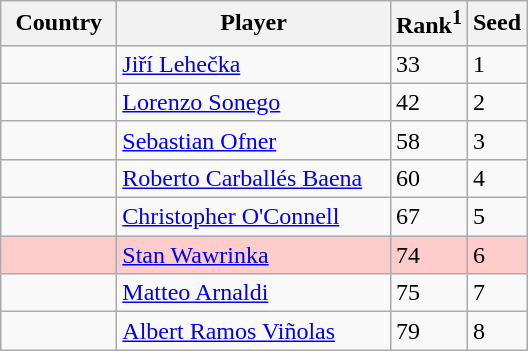<table class="wikitable nowrap">
<tr>
<th width="70">Country</th>
<th width="175">Player</th>
<th>Rank<sup>1</sup></th>
<th>Seed</th>
</tr>
<tr>
<td></td>
<td><a href='#'>Jiří Lehečka</a></td>
<td>33</td>
<td>1</td>
</tr>
<tr>
<td></td>
<td><a href='#'>Lorenzo Sonego</a></td>
<td>42</td>
<td>2</td>
</tr>
<tr>
<td></td>
<td><a href='#'>Sebastian Ofner</a></td>
<td>58</td>
<td>3</td>
</tr>
<tr>
<td></td>
<td><a href='#'>Roberto Carballés Baena</a></td>
<td>60</td>
<td>4</td>
</tr>
<tr>
<td></td>
<td><a href='#'>Christopher O'Connell</a></td>
<td>67</td>
<td>5</td>
</tr>
<tr bgcolor=#fcc>
<td></td>
<td><a href='#'>Stan Wawrinka</a></td>
<td>74</td>
<td>6</td>
</tr>
<tr>
<td></td>
<td><a href='#'>Matteo Arnaldi</a></td>
<td>75</td>
<td>7</td>
</tr>
<tr>
<td></td>
<td><a href='#'>Albert Ramos Viñolas</a></td>
<td>79</td>
<td>8</td>
</tr>
</table>
